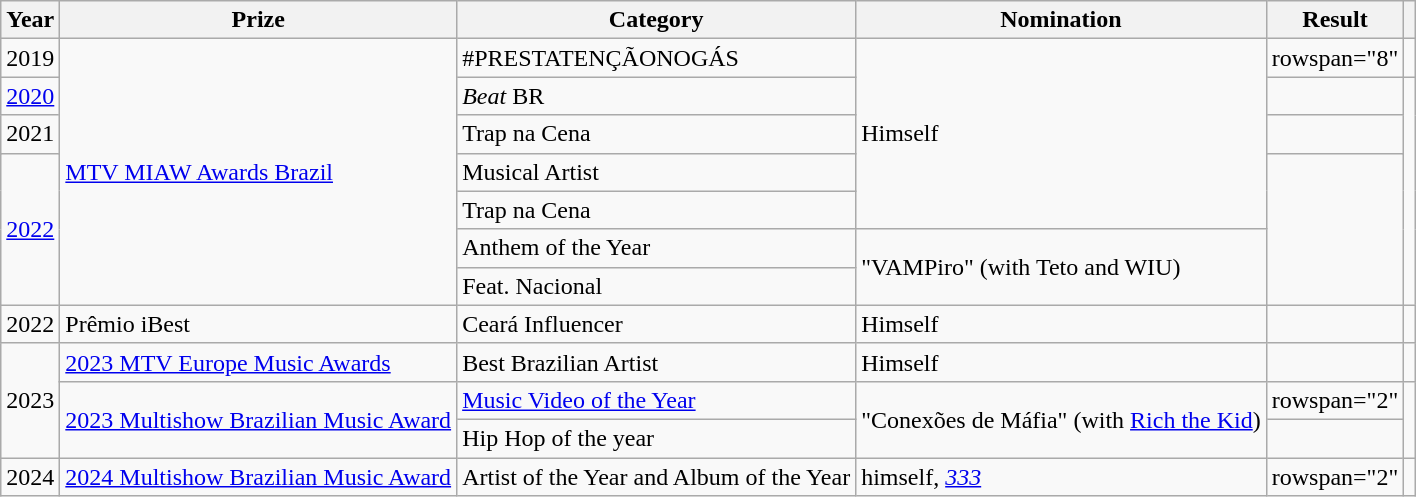<table class="wikitable sortable plainrowheaders">
<tr>
<th>Year</th>
<th>Prize</th>
<th>Category</th>
<th>Nomination</th>
<th>Result</th>
<th class="unsortable"></th>
</tr>
<tr>
<td>2019</td>
<td rowspan="8"><a href='#'>MTV MIAW Awards Brazil</a></td>
<td>#PRESTATENÇÃONOGÁS</td>
<td rowspan="6">Himself</td>
<td>rowspan="8" </td>
<td style="text-align:center;"></td>
</tr>
<tr>
<td><a href='#'>2020</a></td>
<td><em>Beat</em> BR</td>
<td style="text-align:center;"></td>
</tr>
<tr>
<td>2021</td>
<td rowspan="2">Trap na Cena</td>
<td style="text-align:center;"></td>
</tr>
<tr>
<td rowspan="5"><a href='#'>2022</a></td>
<td style="text-align:center;" rowspan="5"></td>
</tr>
<tr>
<td>Musical Artist</td>
</tr>
<tr>
<td>Trap na Cena</td>
</tr>
<tr>
<td>Anthem of the Year</td>
<td rowspan="2">"VAMPiro" (with Teto and WIU)</td>
</tr>
<tr>
<td>Feat. Nacional</td>
</tr>
<tr>
<td>2022</td>
<td>Prêmio iBest</td>
<td>Ceará Influencer</td>
<td>Himself</td>
<td></td>
<td></td>
</tr>
<tr>
<td rowspan="3">2023</td>
<td><a href='#'>2023 MTV Europe Music Awards</a></td>
<td>Best Brazilian Artist</td>
<td>Himself</td>
<td></td>
<td></td>
</tr>
<tr>
<td rowspan="2"><a href='#'>2023 Multishow Brazilian Music Award</a></td>
<td><a href='#'>Music Video of the Year</a></td>
<td rowspan="2">"Conexões de Máfia" (with <a href='#'>Rich the Kid</a>)</td>
<td>rowspan="2" </td>
<td rowspan="2"></td>
</tr>
<tr>
<td>Hip Hop of the year</td>
</tr>
<tr>
<td>2024</td>
<td><a href='#'>2024 Multishow Brazilian Music Award</a></td>
<td>Artist of the Year and Album of the Year</td>
<td>himself, <em><a href='#'>333</a></em></td>
<td>rowspan="2" </td>
<td rowspan="2"></td>
</tr>
</table>
